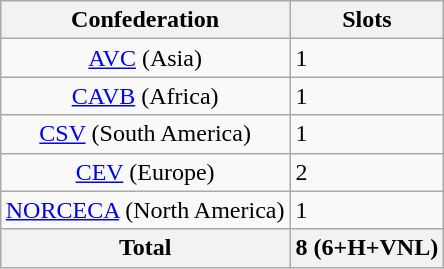<table class="wikitable" style="margin:0 auto">
<tr>
<th>Confederation</th>
<th>Slots</th>
</tr>
<tr>
<td style="text-align:center;"><a href='#'>AVC</a> (Asia)</td>
<td>1</td>
</tr>
<tr>
<td style="text-align:center;"><a href='#'>CAVB</a> (Africa)</td>
<td>1</td>
</tr>
<tr>
<td style="text-align:center;"><a href='#'>CSV</a> (South America)</td>
<td>1</td>
</tr>
<tr>
<td style="text-align:center;"><a href='#'>CEV</a> (Europe)</td>
<td>2</td>
</tr>
<tr>
<td style="text-align:center;"><a href='#'>NORCECA</a> (North America)</td>
<td>1</td>
</tr>
<tr>
<th>Total</th>
<th>8 (6+H+VNL)</th>
</tr>
</table>
